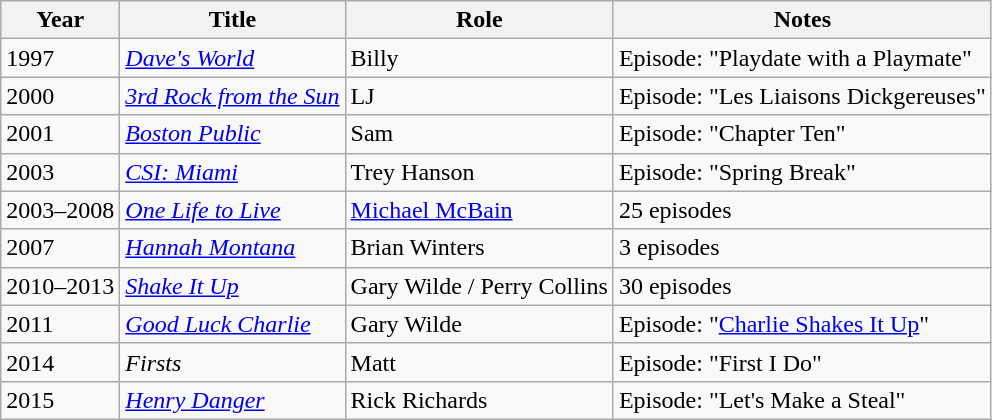<table class="wikitable sortable">
<tr>
<th>Year</th>
<th>Title</th>
<th>Role</th>
<th>Notes</th>
</tr>
<tr>
<td>1997</td>
<td><em><a href='#'>Dave's World</a></em></td>
<td>Billy</td>
<td>Episode: "Playdate with a Playmate"</td>
</tr>
<tr>
<td>2000</td>
<td><em><a href='#'>3rd Rock from the Sun</a></em></td>
<td>LJ</td>
<td>Episode: "Les Liaisons Dickgereuses"</td>
</tr>
<tr>
<td>2001</td>
<td><em><a href='#'>Boston Public</a></em></td>
<td>Sam</td>
<td>Episode: "Chapter Ten"</td>
</tr>
<tr>
<td>2003</td>
<td><em><a href='#'>CSI: Miami</a></em></td>
<td>Trey Hanson</td>
<td>Episode: "Spring Break"</td>
</tr>
<tr>
<td>2003–2008</td>
<td><em><a href='#'>One Life to Live</a></em></td>
<td><a href='#'>Michael McBain</a></td>
<td>25 episodes</td>
</tr>
<tr>
<td>2007</td>
<td><em><a href='#'>Hannah Montana</a></em></td>
<td>Brian Winters</td>
<td>3 episodes</td>
</tr>
<tr>
<td>2010–2013</td>
<td><a href='#'><em>Shake It Up</em></a></td>
<td>Gary Wilde / Perry Collins</td>
<td>30 episodes</td>
</tr>
<tr>
<td>2011</td>
<td><em><a href='#'>Good Luck Charlie</a></em></td>
<td>Gary Wilde</td>
<td>Episode: "<a href='#'>Charlie Shakes It Up</a>"</td>
</tr>
<tr>
<td>2014</td>
<td><em>Firsts</em></td>
<td>Matt</td>
<td>Episode: "First I Do"</td>
</tr>
<tr>
<td>2015</td>
<td><em><a href='#'>Henry Danger</a></em></td>
<td>Rick Richards</td>
<td>Episode: "Let's Make a Steal"</td>
</tr>
</table>
